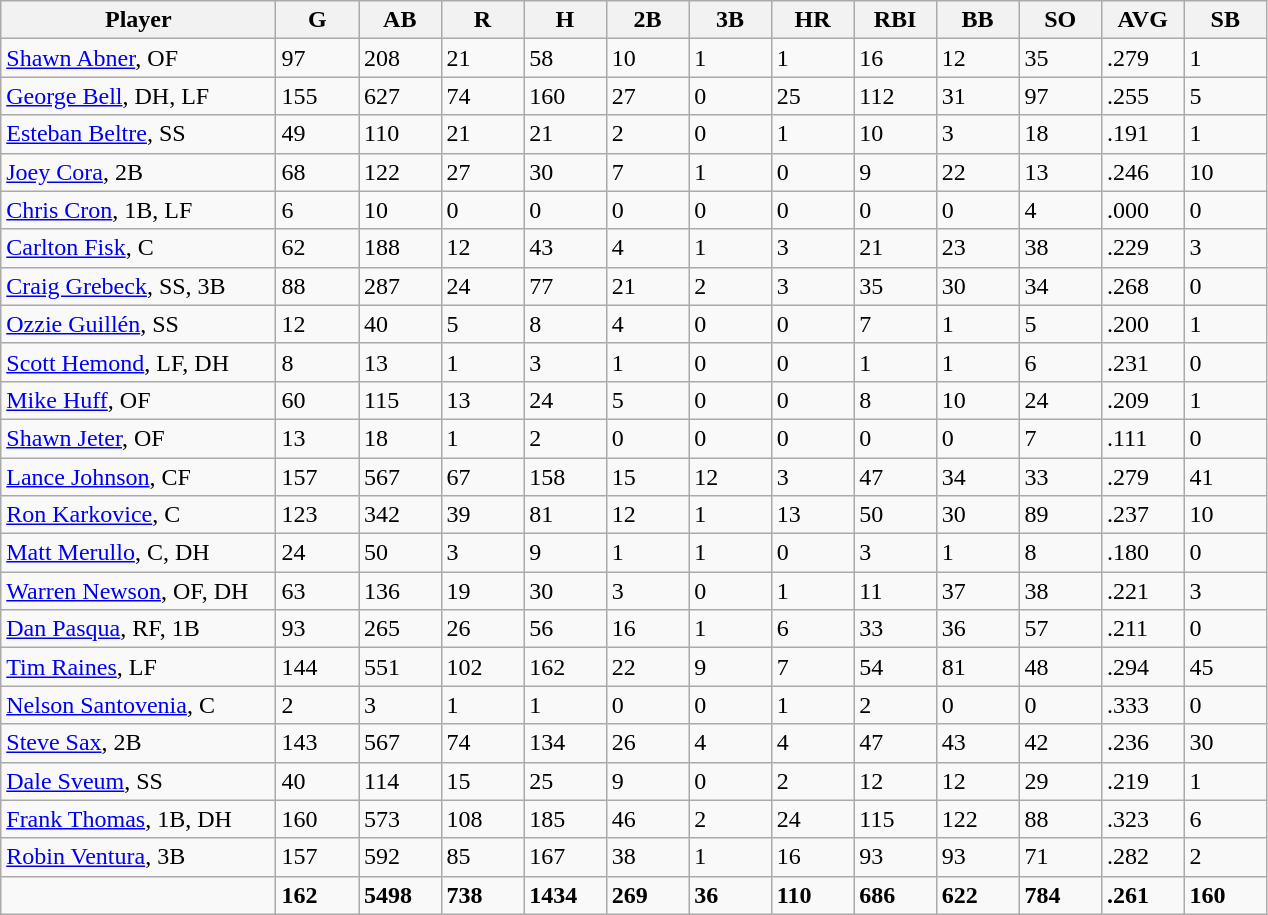<table class="wikitable sortable">
<tr>
<th bgcolor="#DDDDFF" width="20%">Player</th>
<th bgcolor="#DDDDFF" width="6%">G</th>
<th bgcolor="#DDDDFF" width="6%">AB</th>
<th bgcolor="#DDDDFF" width="6%">R</th>
<th bgcolor="#DDDDFF" width="6%">H</th>
<th bgcolor="#DDDDFF" width="6%">2B</th>
<th bgcolor="#DDDDFF" width="6%">3B</th>
<th bgcolor="#DDDDFF" width="6%">HR</th>
<th bgcolor="#DDDDFF" width="6%">RBI</th>
<th bgcolor="#DDDDFF" width="6%">BB</th>
<th bgcolor="#DDDDFF" width="6%">SO</th>
<th bgcolor="#DDDDFF" width="6%">AVG</th>
<th bgcolor="#DDDDFF" width="6%">SB</th>
</tr>
<tr>
<td><a href='#'>Shawn Abner</a>, OF</td>
<td>97</td>
<td>208</td>
<td>21</td>
<td>58</td>
<td>10</td>
<td>1</td>
<td>1</td>
<td>16</td>
<td>12</td>
<td>35</td>
<td>.279</td>
<td>1</td>
</tr>
<tr>
<td><a href='#'>George Bell</a>, DH, LF</td>
<td>155</td>
<td>627</td>
<td>74</td>
<td>160</td>
<td>27</td>
<td>0</td>
<td>25</td>
<td>112</td>
<td>31</td>
<td>97</td>
<td>.255</td>
<td>5</td>
</tr>
<tr>
<td><a href='#'>Esteban Beltre</a>, SS</td>
<td>49</td>
<td>110</td>
<td>21</td>
<td>21</td>
<td>2</td>
<td>0</td>
<td>1</td>
<td>10</td>
<td>3</td>
<td>18</td>
<td>.191</td>
<td>1</td>
</tr>
<tr>
<td><a href='#'>Joey Cora</a>, 2B</td>
<td>68</td>
<td>122</td>
<td>27</td>
<td>30</td>
<td>7</td>
<td>1</td>
<td>0</td>
<td>9</td>
<td>22</td>
<td>13</td>
<td>.246</td>
<td>10</td>
</tr>
<tr>
<td><a href='#'>Chris Cron</a>, 1B, LF</td>
<td>6</td>
<td>10</td>
<td>0</td>
<td>0</td>
<td>0</td>
<td>0</td>
<td>0</td>
<td>0</td>
<td>0</td>
<td>4</td>
<td>.000</td>
<td>0</td>
</tr>
<tr>
<td><a href='#'>Carlton Fisk</a>, C</td>
<td>62</td>
<td>188</td>
<td>12</td>
<td>43</td>
<td>4</td>
<td>1</td>
<td>3</td>
<td>21</td>
<td>23</td>
<td>38</td>
<td>.229</td>
<td>3</td>
</tr>
<tr>
<td><a href='#'>Craig Grebeck</a>, SS, 3B</td>
<td>88</td>
<td>287</td>
<td>24</td>
<td>77</td>
<td>21</td>
<td>2</td>
<td>3</td>
<td>35</td>
<td>30</td>
<td>34</td>
<td>.268</td>
<td>0</td>
</tr>
<tr>
<td><a href='#'>Ozzie Guillén</a>, SS</td>
<td>12</td>
<td>40</td>
<td>5</td>
<td>8</td>
<td>4</td>
<td>0</td>
<td>0</td>
<td>7</td>
<td>1</td>
<td>5</td>
<td>.200</td>
<td>1</td>
</tr>
<tr>
<td><a href='#'>Scott Hemond</a>, LF, DH</td>
<td>8</td>
<td>13</td>
<td>1</td>
<td>3</td>
<td>1</td>
<td>0</td>
<td>0</td>
<td>1</td>
<td>1</td>
<td>6</td>
<td>.231</td>
<td>0</td>
</tr>
<tr>
<td><a href='#'>Mike Huff</a>, OF</td>
<td>60</td>
<td>115</td>
<td>13</td>
<td>24</td>
<td>5</td>
<td>0</td>
<td>0</td>
<td>8</td>
<td>10</td>
<td>24</td>
<td>.209</td>
<td>1</td>
</tr>
<tr>
<td><a href='#'>Shawn Jeter</a>, OF</td>
<td>13</td>
<td>18</td>
<td>1</td>
<td>2</td>
<td>0</td>
<td>0</td>
<td>0</td>
<td>0</td>
<td>0</td>
<td>7</td>
<td>.111</td>
<td>0</td>
</tr>
<tr>
<td><a href='#'>Lance Johnson</a>, CF</td>
<td>157</td>
<td>567</td>
<td>67</td>
<td>158</td>
<td>15</td>
<td>12</td>
<td>3</td>
<td>47</td>
<td>34</td>
<td>33</td>
<td>.279</td>
<td>41</td>
</tr>
<tr>
<td><a href='#'>Ron Karkovice</a>, C</td>
<td>123</td>
<td>342</td>
<td>39</td>
<td>81</td>
<td>12</td>
<td>1</td>
<td>13</td>
<td>50</td>
<td>30</td>
<td>89</td>
<td>.237</td>
<td>10</td>
</tr>
<tr>
<td><a href='#'>Matt Merullo</a>, C, DH</td>
<td>24</td>
<td>50</td>
<td>3</td>
<td>9</td>
<td>1</td>
<td>1</td>
<td>0</td>
<td>3</td>
<td>1</td>
<td>8</td>
<td>.180</td>
<td>0</td>
</tr>
<tr>
<td><a href='#'>Warren Newson</a>, OF, DH</td>
<td>63</td>
<td>136</td>
<td>19</td>
<td>30</td>
<td>3</td>
<td>0</td>
<td>1</td>
<td>11</td>
<td>37</td>
<td>38</td>
<td>.221</td>
<td>3</td>
</tr>
<tr>
<td><a href='#'>Dan Pasqua</a>, RF, 1B</td>
<td>93</td>
<td>265</td>
<td>26</td>
<td>56</td>
<td>16</td>
<td>1</td>
<td>6</td>
<td>33</td>
<td>36</td>
<td>57</td>
<td>.211</td>
<td>0</td>
</tr>
<tr>
<td><a href='#'>Tim Raines</a>, LF</td>
<td>144</td>
<td>551</td>
<td>102</td>
<td>162</td>
<td>22</td>
<td>9</td>
<td>7</td>
<td>54</td>
<td>81</td>
<td>48</td>
<td>.294</td>
<td>45</td>
</tr>
<tr>
<td><a href='#'>Nelson Santovenia</a>, C</td>
<td>2</td>
<td>3</td>
<td>1</td>
<td>1</td>
<td>0</td>
<td>0</td>
<td>1</td>
<td>2</td>
<td>0</td>
<td>0</td>
<td>.333</td>
<td>0</td>
</tr>
<tr>
<td><a href='#'>Steve Sax</a>, 2B</td>
<td>143</td>
<td>567</td>
<td>74</td>
<td>134</td>
<td>26</td>
<td>4</td>
<td>4</td>
<td>47</td>
<td>43</td>
<td>42</td>
<td>.236</td>
<td>30</td>
</tr>
<tr>
<td><a href='#'>Dale Sveum</a>, SS</td>
<td>40</td>
<td>114</td>
<td>15</td>
<td>25</td>
<td>9</td>
<td>0</td>
<td>2</td>
<td>12</td>
<td>12</td>
<td>29</td>
<td>.219</td>
<td>1</td>
</tr>
<tr>
<td><a href='#'>Frank Thomas</a>, 1B, DH</td>
<td>160</td>
<td>573</td>
<td>108</td>
<td>185</td>
<td>46</td>
<td>2</td>
<td>24</td>
<td>115</td>
<td>122</td>
<td>88</td>
<td>.323</td>
<td>6</td>
</tr>
<tr>
<td><a href='#'>Robin Ventura</a>, 3B</td>
<td>157</td>
<td>592</td>
<td>85</td>
<td>167</td>
<td>38</td>
<td>1</td>
<td>16</td>
<td>93</td>
<td>93</td>
<td>71</td>
<td>.282</td>
<td>2</td>
</tr>
<tr class="sortbottom">
<td></td>
<td><strong>162</strong></td>
<td><strong>5498</strong></td>
<td><strong>738</strong></td>
<td><strong>1434</strong></td>
<td><strong>269</strong></td>
<td><strong>36</strong></td>
<td><strong>110</strong></td>
<td><strong>686</strong></td>
<td><strong>622</strong></td>
<td><strong>784</strong></td>
<td><strong>.261</strong></td>
<td><strong>160</strong></td>
</tr>
</table>
